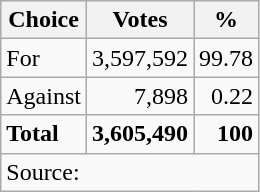<table class=wikitable style=text-align:right>
<tr>
<th>Choice</th>
<th>Votes</th>
<th>%</th>
</tr>
<tr>
<td align=left>For</td>
<td>3,597,592</td>
<td>99.78</td>
</tr>
<tr>
<td align=left>Against</td>
<td>7,898</td>
<td>0.22</td>
</tr>
<tr>
<td align=left><strong>Total</strong></td>
<td><strong>3,605,490</strong></td>
<td><strong>100</strong></td>
</tr>
<tr>
<td align=left colspan=4>Source: </td>
</tr>
</table>
